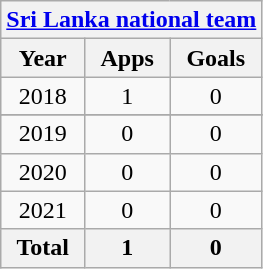<table class="wikitable" style="text-align:center">
<tr>
<th colspan=3><a href='#'>Sri Lanka national team</a></th>
</tr>
<tr>
<th>Year</th>
<th>Apps</th>
<th>Goals</th>
</tr>
<tr>
<td>2018</td>
<td>1</td>
<td>0</td>
</tr>
<tr>
</tr>
<tr>
<td>2019</td>
<td>0</td>
<td>0</td>
</tr>
<tr>
<td>2020</td>
<td>0</td>
<td>0</td>
</tr>
<tr>
<td>2021</td>
<td>0</td>
<td>0</td>
</tr>
<tr>
<th>Total</th>
<th>1</th>
<th>0</th>
</tr>
</table>
